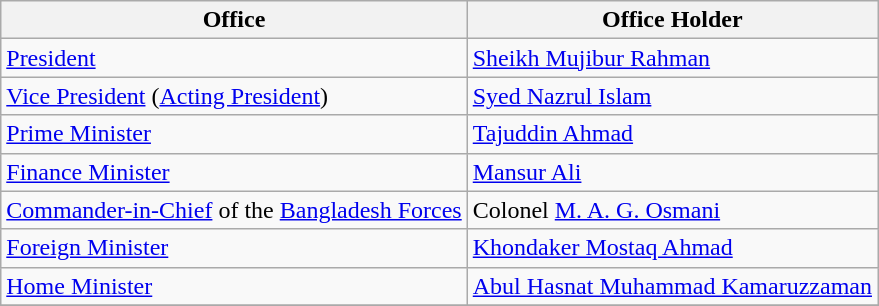<table class="wikitable">
<tr>
<th>Office</th>
<th>Office Holder</th>
</tr>
<tr>
<td><a href='#'>President</a></td>
<td><a href='#'>Sheikh Mujibur Rahman</a></td>
</tr>
<tr>
<td><a href='#'>Vice President</a> (<a href='#'>Acting President</a>)</td>
<td><a href='#'>Syed Nazrul Islam</a></td>
</tr>
<tr>
<td><a href='#'>Prime Minister</a></td>
<td><a href='#'>Tajuddin Ahmad</a></td>
</tr>
<tr>
<td><a href='#'>Finance Minister</a></td>
<td><a href='#'>Mansur Ali</a></td>
</tr>
<tr>
<td><a href='#'>Commander-in-Chief</a> of the <a href='#'>Bangladesh Forces</a></td>
<td>Colonel <a href='#'>M. A. G. Osmani</a></td>
</tr>
<tr>
<td><a href='#'>Foreign Minister</a></td>
<td><a href='#'>Khondaker Mostaq Ahmad</a></td>
</tr>
<tr>
<td><a href='#'>Home Minister</a></td>
<td><a href='#'>Abul Hasnat Muhammad Kamaruzzaman</a></td>
</tr>
<tr>
</tr>
</table>
